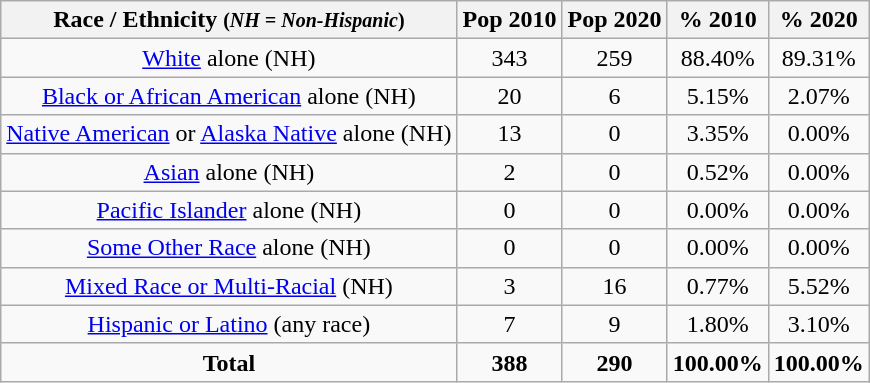<table class="wikitable" style="text-align:center;">
<tr>
<th>Race / Ethnicity <small>(<em>NH = Non-Hispanic</em>)</small></th>
<th>Pop 2010</th>
<th>Pop 2020</th>
<th>% 2010</th>
<th>% 2020</th>
</tr>
<tr>
<td><a href='#'>White</a> alone (NH)</td>
<td>343</td>
<td>259</td>
<td>88.40%</td>
<td>89.31%</td>
</tr>
<tr>
<td><a href='#'>Black or African American</a> alone (NH)</td>
<td>20</td>
<td>6</td>
<td>5.15%</td>
<td>2.07%</td>
</tr>
<tr>
<td><a href='#'>Native American</a> or <a href='#'>Alaska Native</a> alone (NH)</td>
<td>13</td>
<td>0</td>
<td>3.35%</td>
<td>0.00%</td>
</tr>
<tr>
<td><a href='#'>Asian</a> alone (NH)</td>
<td>2</td>
<td>0</td>
<td>0.52%</td>
<td>0.00%</td>
</tr>
<tr>
<td><a href='#'>Pacific Islander</a> alone (NH)</td>
<td>0</td>
<td>0</td>
<td>0.00%</td>
<td>0.00%</td>
</tr>
<tr>
<td><a href='#'>Some Other Race</a> alone (NH)</td>
<td>0</td>
<td>0</td>
<td>0.00%</td>
<td>0.00%</td>
</tr>
<tr>
<td><a href='#'>Mixed Race or Multi-Racial</a> (NH)</td>
<td>3</td>
<td>16</td>
<td>0.77%</td>
<td>5.52%</td>
</tr>
<tr>
<td><a href='#'>Hispanic or Latino</a> (any race)</td>
<td>7</td>
<td>9</td>
<td>1.80%</td>
<td>3.10%</td>
</tr>
<tr>
<td><strong>Total</strong></td>
<td><strong>388</strong></td>
<td><strong>290</strong></td>
<td><strong>100.00%</strong></td>
<td><strong>100.00%</strong></td>
</tr>
</table>
